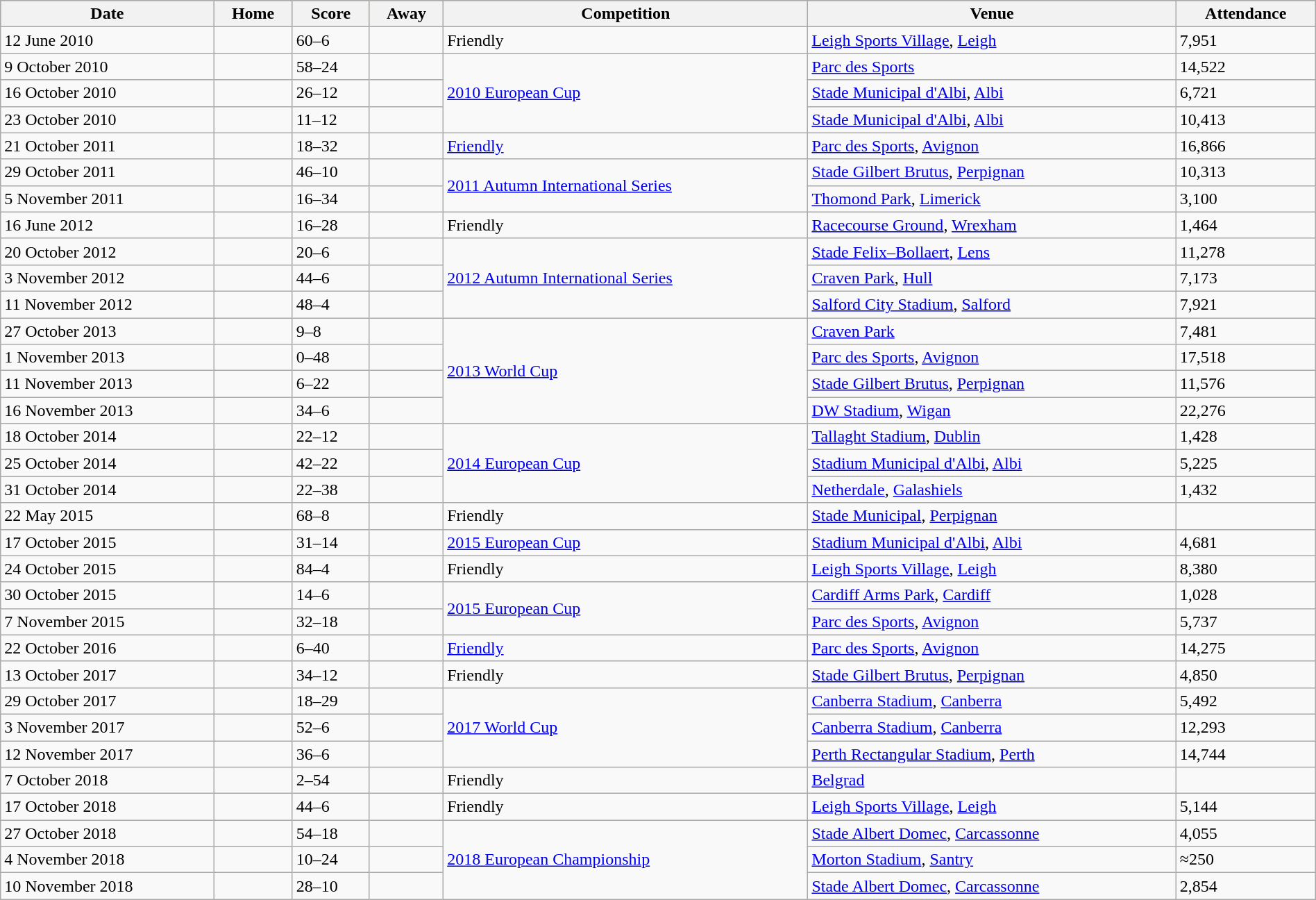<table class="wikitable" width=100%">
<tr bgcolor=bdb76b>
<th>Date</th>
<th>Home</th>
<th>Score</th>
<th>Away</th>
<th>Competition</th>
<th>Venue</th>
<th>Attendance</th>
</tr>
<tr>
<td>12 June 2010</td>
<td></td>
<td>60–6</td>
<td></td>
<td>Friendly</td>
<td> <a href='#'>Leigh Sports Village</a>, <a href='#'>Leigh</a></td>
<td>7,951</td>
</tr>
<tr>
<td>9 October 2010</td>
<td></td>
<td>58–24</td>
<td></td>
<td rowspan=3><a href='#'>2010 European Cup</a></td>
<td> <a href='#'>Parc des Sports</a></td>
<td>14,522</td>
</tr>
<tr>
<td>16 October 2010</td>
<td></td>
<td>26–12</td>
<td></td>
<td> <a href='#'>Stade Municipal d'Albi</a>, <a href='#'>Albi</a></td>
<td>6,721</td>
</tr>
<tr>
<td>23 October 2010</td>
<td></td>
<td>11–12</td>
<td></td>
<td> <a href='#'>Stade Municipal d'Albi</a>, <a href='#'>Albi</a></td>
<td>10,413</td>
</tr>
<tr>
<td>21 October 2011</td>
<td></td>
<td>18–32</td>
<td></td>
<td><a href='#'>Friendly</a></td>
<td> <a href='#'>Parc des Sports</a>, <a href='#'>Avignon</a></td>
<td>16,866</td>
</tr>
<tr>
<td>29 October 2011</td>
<td></td>
<td>46–10</td>
<td></td>
<td rowspan=2><a href='#'>2011 Autumn International Series</a></td>
<td> <a href='#'>Stade Gilbert Brutus</a>, <a href='#'>Perpignan</a></td>
<td>10,313</td>
</tr>
<tr>
<td>5 November 2011</td>
<td></td>
<td>16–34</td>
<td></td>
<td> <a href='#'>Thomond Park</a>, <a href='#'>Limerick</a></td>
<td>3,100</td>
</tr>
<tr>
<td>16 June 2012</td>
<td></td>
<td>16–28</td>
<td></td>
<td>Friendly</td>
<td> <a href='#'>Racecourse Ground</a>, <a href='#'>Wrexham</a></td>
<td>1,464</td>
</tr>
<tr>
<td>20 October 2012</td>
<td></td>
<td>20–6</td>
<td></td>
<td rowspan=3><a href='#'>2012 Autumn International Series</a></td>
<td> <a href='#'>Stade Felix–Bollaert</a>, <a href='#'>Lens</a></td>
<td>11,278</td>
</tr>
<tr>
<td>3 November 2012</td>
<td></td>
<td>44–6</td>
<td></td>
<td> <a href='#'>Craven Park</a>, <a href='#'>Hull</a></td>
<td>7,173</td>
</tr>
<tr>
<td>11 November 2012</td>
<td></td>
<td>48–4</td>
<td></td>
<td> <a href='#'>Salford City Stadium</a>, <a href='#'>Salford</a></td>
<td>7,921</td>
</tr>
<tr>
<td>27 October 2013</td>
<td></td>
<td>9–8</td>
<td></td>
<td rowspan=4><a href='#'>2013 World Cup</a></td>
<td> <a href='#'>Craven Park</a></td>
<td>7,481</td>
</tr>
<tr>
<td>1 November 2013</td>
<td></td>
<td>0–48</td>
<td></td>
<td> <a href='#'>Parc des Sports</a>, <a href='#'>Avignon</a></td>
<td>17,518</td>
</tr>
<tr>
<td>11 November 2013</td>
<td></td>
<td>6–22</td>
<td></td>
<td> <a href='#'>Stade Gilbert Brutus</a>, <a href='#'>Perpignan</a></td>
<td>11,576</td>
</tr>
<tr>
<td>16 November 2013</td>
<td></td>
<td>34–6</td>
<td></td>
<td> <a href='#'>DW Stadium</a>, <a href='#'>Wigan</a></td>
<td>22,276</td>
</tr>
<tr>
<td>18 October 2014</td>
<td></td>
<td>22–12</td>
<td></td>
<td rowspan=3><a href='#'>2014 European Cup</a></td>
<td> <a href='#'>Tallaght Stadium</a>, <a href='#'>Dublin</a></td>
<td>1,428</td>
</tr>
<tr>
<td>25 October 2014</td>
<td></td>
<td>42–22</td>
<td></td>
<td> <a href='#'>Stadium Municipal d'Albi</a>, <a href='#'>Albi</a></td>
<td>5,225</td>
</tr>
<tr>
<td>31 October 2014</td>
<td></td>
<td>22–38</td>
<td></td>
<td> <a href='#'>Netherdale</a>, <a href='#'>Galashiels</a></td>
<td>1,432</td>
</tr>
<tr>
<td>22 May 2015</td>
<td></td>
<td>68–8</td>
<td></td>
<td>Friendly</td>
<td> <a href='#'>Stade Municipal</a>, <a href='#'>Perpignan</a></td>
<td></td>
</tr>
<tr>
<td>17 October 2015</td>
<td></td>
<td>31–14</td>
<td></td>
<td><a href='#'>2015 European Cup</a></td>
<td> <a href='#'>Stadium Municipal d'Albi</a>, <a href='#'>Albi</a></td>
<td>4,681</td>
</tr>
<tr>
<td>24 October 2015</td>
<td></td>
<td>84–4</td>
<td></td>
<td>Friendly</td>
<td> <a href='#'>Leigh Sports Village</a>, <a href='#'>Leigh</a></td>
<td>8,380</td>
</tr>
<tr>
<td>30 October 2015</td>
<td></td>
<td>14–6</td>
<td></td>
<td rowspan=2><a href='#'>2015 European Cup</a></td>
<td> <a href='#'>Cardiff Arms Park</a>, <a href='#'>Cardiff</a></td>
<td>1,028</td>
</tr>
<tr>
<td>7 November 2015</td>
<td></td>
<td>32–18</td>
<td></td>
<td> <a href='#'>Parc des Sports</a>, <a href='#'>Avignon</a></td>
<td>5,737</td>
</tr>
<tr>
<td>22 October 2016</td>
<td></td>
<td>6–40</td>
<td></td>
<td><a href='#'>Friendly</a></td>
<td> <a href='#'>Parc des Sports</a>, <a href='#'>Avignon</a></td>
<td>14,275</td>
</tr>
<tr>
<td>13 October 2017</td>
<td></td>
<td>34–12</td>
<td></td>
<td>Friendly</td>
<td> <a href='#'>Stade Gilbert Brutus</a>, <a href='#'>Perpignan</a></td>
<td>4,850</td>
</tr>
<tr>
<td>29 October 2017</td>
<td></td>
<td>18–29</td>
<td></td>
<td rowspan=3><a href='#'>2017 World Cup</a></td>
<td> <a href='#'>Canberra Stadium</a>, <a href='#'>Canberra</a></td>
<td>5,492</td>
</tr>
<tr>
<td>3 November 2017</td>
<td></td>
<td>52–6</td>
<td></td>
<td> <a href='#'>Canberra Stadium</a>, <a href='#'>Canberra</a></td>
<td>12,293</td>
</tr>
<tr>
<td>12 November 2017</td>
<td></td>
<td>36–6</td>
<td></td>
<td> <a href='#'>Perth Rectangular Stadium</a>, <a href='#'>Perth</a></td>
<td>14,744</td>
</tr>
<tr>
<td>7 October 2018</td>
<td></td>
<td>2–54</td>
<td></td>
<td>Friendly</td>
<td> <a href='#'>Belgrad</a></td>
<td></td>
</tr>
<tr>
<td>17 October 2018</td>
<td></td>
<td>44–6</td>
<td></td>
<td>Friendly</td>
<td> <a href='#'>Leigh Sports Village</a>, <a href='#'>Leigh</a></td>
<td>5,144</td>
</tr>
<tr>
<td>27 October 2018</td>
<td></td>
<td>54–18</td>
<td></td>
<td rowspan=3><a href='#'>2018 European Championship</a></td>
<td> <a href='#'>Stade Albert Domec</a>, <a href='#'>Carcassonne</a></td>
<td>4,055</td>
</tr>
<tr>
<td>4 November 2018</td>
<td></td>
<td>10–24</td>
<td></td>
<td> <a href='#'>Morton Stadium</a>, <a href='#'>Santry</a></td>
<td>≈250</td>
</tr>
<tr>
<td>10 November 2018</td>
<td></td>
<td>28–10</td>
<td></td>
<td> <a href='#'>Stade Albert Domec</a>, <a href='#'>Carcassonne</a></td>
<td>2,854</td>
</tr>
</table>
